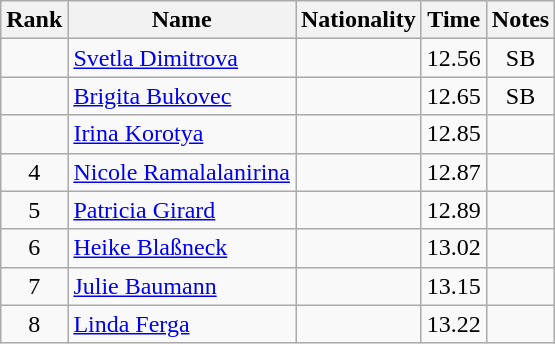<table class="wikitable sortable" style="text-align:center">
<tr>
<th>Rank</th>
<th>Name</th>
<th>Nationality</th>
<th>Time</th>
<th>Notes</th>
</tr>
<tr>
<td></td>
<td align=left><a href='#'>Svetla Dimitrova</a></td>
<td align=left></td>
<td>12.56</td>
<td>SB</td>
</tr>
<tr>
<td></td>
<td align=left><a href='#'>Brigita Bukovec</a></td>
<td align=left></td>
<td>12.65</td>
<td>SB</td>
</tr>
<tr>
<td></td>
<td align=left><a href='#'>Irina Korotya</a></td>
<td align=left></td>
<td>12.85</td>
<td></td>
</tr>
<tr>
<td>4</td>
<td align=left><a href='#'>Nicole Ramalalanirina</a></td>
<td align=left></td>
<td>12.87</td>
<td></td>
</tr>
<tr>
<td>5</td>
<td align=left><a href='#'>Patricia Girard</a></td>
<td align=left></td>
<td>12.89</td>
<td></td>
</tr>
<tr>
<td>6</td>
<td align=left><a href='#'>Heike Blaßneck</a></td>
<td align=left></td>
<td>13.02</td>
<td></td>
</tr>
<tr>
<td>7</td>
<td align=left><a href='#'>Julie Baumann</a></td>
<td align=left></td>
<td>13.15</td>
<td></td>
</tr>
<tr>
<td>8</td>
<td align=left><a href='#'>Linda Ferga</a></td>
<td align=left></td>
<td>13.22</td>
<td></td>
</tr>
</table>
